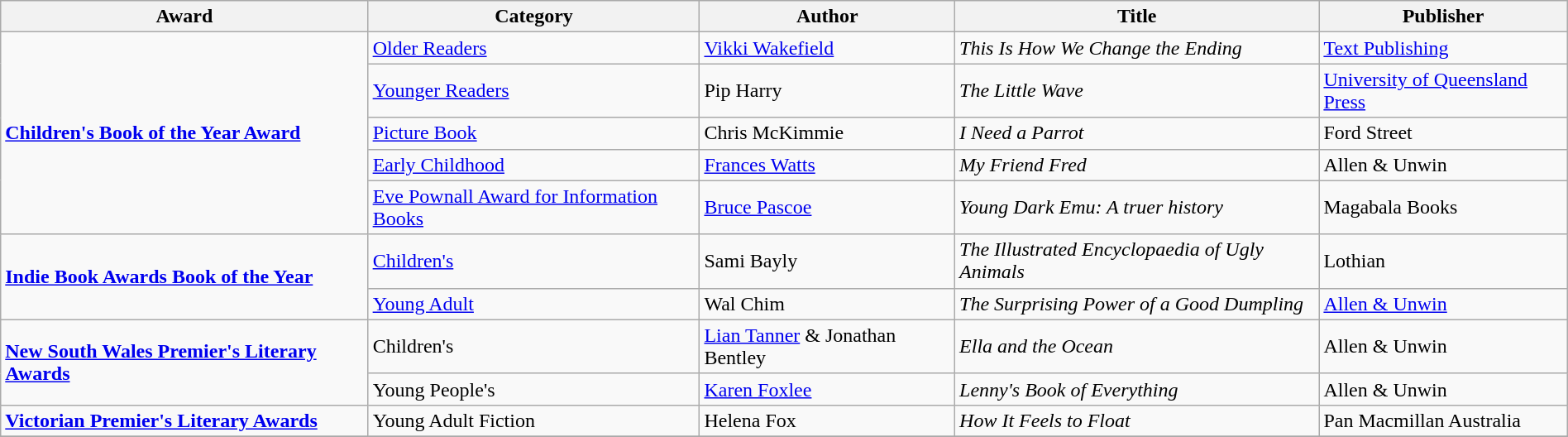<table class="wikitable" width=100%>
<tr>
<th>Award</th>
<th>Category</th>
<th>Author</th>
<th>Title</th>
<th>Publisher</th>
</tr>
<tr>
<td rowspan="5"><strong><a href='#'>Children's Book of the Year Award</a></strong></td>
<td><a href='#'>Older Readers</a></td>
<td><a href='#'>Vikki Wakefield</a></td>
<td><em>This Is How We Change the Ending</em></td>
<td><a href='#'>Text Publishing</a></td>
</tr>
<tr>
<td><a href='#'>Younger Readers</a></td>
<td>Pip Harry</td>
<td><em>The Little Wave</em></td>
<td><a href='#'>University of Queensland Press</a></td>
</tr>
<tr>
<td><a href='#'>Picture Book</a></td>
<td>Chris McKimmie</td>
<td><em>I Need a Parrot</em></td>
<td>Ford Street</td>
</tr>
<tr>
<td><a href='#'>Early Childhood</a></td>
<td><a href='#'>Frances Watts</a></td>
<td><em>My Friend Fred</em></td>
<td>Allen & Unwin</td>
</tr>
<tr>
<td><a href='#'>Eve Pownall Award for Information Books</a></td>
<td><a href='#'>Bruce Pascoe</a></td>
<td><em>Young Dark Emu: A truer history</em></td>
<td>Magabala Books</td>
</tr>
<tr>
<td rowspan=2><strong><a href='#'>Indie Book Awards Book of the Year</a></strong></td>
<td><a href='#'>Children's</a></td>
<td>Sami Bayly</td>
<td><em>The Illustrated Encyclopaedia of Ugly Animals</em></td>
<td>Lothian</td>
</tr>
<tr>
<td><a href='#'>Young Adult</a></td>
<td>Wal Chim</td>
<td><em>The Surprising Power of a Good Dumpling</em></td>
<td><a href='#'>Allen & Unwin</a></td>
</tr>
<tr>
<td rowspan=2><strong><a href='#'>New South Wales Premier's Literary Awards</a></strong></td>
<td>Children's</td>
<td><a href='#'>Lian Tanner</a> & Jonathan Bentley</td>
<td><em>Ella and the Ocean</em></td>
<td>Allen & Unwin</td>
</tr>
<tr>
<td>Young People's</td>
<td><a href='#'>Karen Foxlee</a></td>
<td><em>Lenny's Book of Everything</em></td>
<td>Allen & Unwin</td>
</tr>
<tr>
<td><strong><a href='#'>Victorian Premier's Literary Awards</a></strong></td>
<td>Young Adult Fiction</td>
<td>Helena Fox</td>
<td><em>How It Feels to Float</em></td>
<td>Pan Macmillan Australia</td>
</tr>
<tr>
</tr>
</table>
